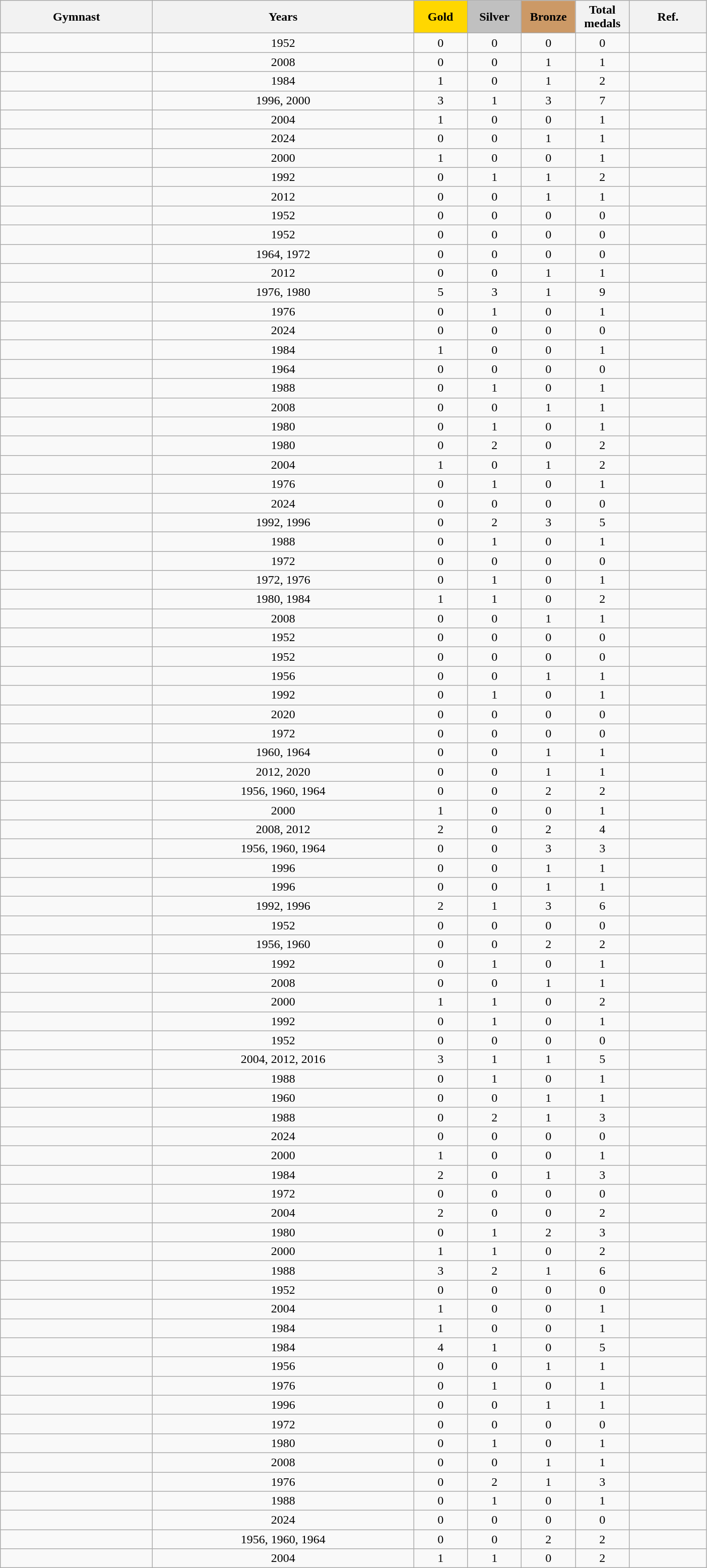<table class="wikitable sortable" width=74% style="text-align:center;">
<tr>
<th>Gymnast</th>
<th>Years</th>
<th style="background-color:gold; width:4.0em; font-weight:bold;">Gold</th>
<th style="background-color:silver; width:4.0em; font-weight:bold;">Silver</th>
<th style="background-color:#cc9966; width:4.0em; font-weight:bold;">Bronze</th>
<th style="width:4.0em;">Total medals</th>
<th class="unsortable">Ref.</th>
</tr>
<tr>
<td></td>
<td>1952</td>
<td>0</td>
<td>0</td>
<td>0</td>
<td>0</td>
<td></td>
</tr>
<tr>
<td></td>
<td>2008</td>
<td>0</td>
<td>0</td>
<td>1</td>
<td>1</td>
<td></td>
</tr>
<tr>
<td></td>
<td>1984</td>
<td>1</td>
<td>0</td>
<td>1</td>
<td>2</td>
<td></td>
</tr>
<tr>
<td></td>
<td>1996, 2000</td>
<td>3</td>
<td>1</td>
<td>3</td>
<td>7</td>
<td></td>
</tr>
<tr>
<td></td>
<td>2004</td>
<td>1</td>
<td>0</td>
<td>0</td>
<td>1</td>
<td></td>
</tr>
<tr>
<td></td>
<td>2024</td>
<td>0</td>
<td>0</td>
<td>1</td>
<td>1</td>
<td></td>
</tr>
<tr>
<td></td>
<td>2000</td>
<td>1</td>
<td>0</td>
<td>0</td>
<td>1</td>
<td></td>
</tr>
<tr>
<td></td>
<td>1992</td>
<td>0</td>
<td>1</td>
<td>1</td>
<td>2</td>
<td></td>
</tr>
<tr>
<td></td>
<td>2012</td>
<td>0</td>
<td>0</td>
<td>1</td>
<td>1</td>
<td></td>
</tr>
<tr>
<td></td>
<td>1952</td>
<td>0</td>
<td>0</td>
<td>0</td>
<td>0</td>
<td></td>
</tr>
<tr>
<td></td>
<td>1952</td>
<td>0</td>
<td>0</td>
<td>0</td>
<td>0</td>
<td></td>
</tr>
<tr>
<td></td>
<td>1964, 1972</td>
<td>0</td>
<td>0</td>
<td>0</td>
<td>0</td>
<td></td>
</tr>
<tr>
<td></td>
<td>2012</td>
<td>0</td>
<td>0</td>
<td>1</td>
<td>1</td>
<td></td>
</tr>
<tr>
<td></td>
<td>1976, 1980</td>
<td>5</td>
<td>3</td>
<td>1</td>
<td>9</td>
<td></td>
</tr>
<tr>
<td></td>
<td>1976</td>
<td>0</td>
<td>1</td>
<td>0</td>
<td>1</td>
<td></td>
</tr>
<tr>
<td></td>
<td>2024</td>
<td>0</td>
<td>0</td>
<td>0</td>
<td>0</td>
<td></td>
</tr>
<tr>
<td></td>
<td>1984</td>
<td>1</td>
<td>0</td>
<td>0</td>
<td>1</td>
<td></td>
</tr>
<tr>
<td></td>
<td>1964</td>
<td>0</td>
<td>0</td>
<td>0</td>
<td>0</td>
<td></td>
</tr>
<tr>
<td></td>
<td>1988</td>
<td>0</td>
<td>1</td>
<td>0</td>
<td>1</td>
<td></td>
</tr>
<tr>
<td></td>
<td>2008</td>
<td>0</td>
<td>0</td>
<td>1</td>
<td>1</td>
<td></td>
</tr>
<tr>
<td></td>
<td>1980</td>
<td>0</td>
<td>1</td>
<td>0</td>
<td>1</td>
<td></td>
</tr>
<tr>
<td></td>
<td>1980</td>
<td>0</td>
<td>2</td>
<td>0</td>
<td>2</td>
<td></td>
</tr>
<tr>
<td></td>
<td>2004</td>
<td>1</td>
<td>0</td>
<td>1</td>
<td>2</td>
<td></td>
</tr>
<tr>
<td></td>
<td>1976</td>
<td>0</td>
<td>1</td>
<td>0</td>
<td>1</td>
<td></td>
</tr>
<tr>
<td></td>
<td>2024</td>
<td>0</td>
<td>0</td>
<td>0</td>
<td>0</td>
<td></td>
</tr>
<tr>
<td></td>
<td>1992, 1996</td>
<td>0</td>
<td>2</td>
<td>3</td>
<td>5</td>
<td></td>
</tr>
<tr>
<td></td>
<td>1988</td>
<td>0</td>
<td>1</td>
<td>0</td>
<td>1</td>
<td></td>
</tr>
<tr>
<td></td>
<td>1972</td>
<td>0</td>
<td>0</td>
<td>0</td>
<td>0</td>
<td></td>
</tr>
<tr>
<td></td>
<td>1972, 1976</td>
<td>0</td>
<td>1</td>
<td>0</td>
<td>1</td>
<td></td>
</tr>
<tr>
<td></td>
<td>1980, 1984</td>
<td>1</td>
<td>1</td>
<td>0</td>
<td>2</td>
<td></td>
</tr>
<tr>
<td></td>
<td>2008</td>
<td>0</td>
<td>0</td>
<td>1</td>
<td>1</td>
<td></td>
</tr>
<tr>
<td></td>
<td>1952</td>
<td>0</td>
<td>0</td>
<td>0</td>
<td>0</td>
<td></td>
</tr>
<tr>
<td></td>
<td>1952</td>
<td>0</td>
<td>0</td>
<td>0</td>
<td>0</td>
<td></td>
</tr>
<tr>
<td></td>
<td>1956</td>
<td>0</td>
<td>0</td>
<td>1</td>
<td>1</td>
<td></td>
</tr>
<tr>
<td></td>
<td>1992</td>
<td>0</td>
<td>1</td>
<td>0</td>
<td>1</td>
<td></td>
</tr>
<tr>
<td></td>
<td>2020</td>
<td>0</td>
<td>0</td>
<td>0</td>
<td>0</td>
<td></td>
</tr>
<tr>
<td></td>
<td>1972</td>
<td>0</td>
<td>0</td>
<td>0</td>
<td>0</td>
<td></td>
</tr>
<tr>
<td></td>
<td>1960, 1964</td>
<td>0</td>
<td>0</td>
<td>1</td>
<td>1</td>
<td></td>
</tr>
<tr>
<td></td>
<td>2012, 2020</td>
<td>0</td>
<td>0</td>
<td>1</td>
<td>1</td>
<td></td>
</tr>
<tr>
<td></td>
<td>1956, 1960, 1964</td>
<td>0</td>
<td>0</td>
<td>2</td>
<td>2</td>
<td></td>
</tr>
<tr>
<td></td>
<td>2000</td>
<td>1</td>
<td>0</td>
<td>0</td>
<td>1</td>
<td></td>
</tr>
<tr>
<td></td>
<td>2008, 2012</td>
<td>2</td>
<td>0</td>
<td>2</td>
<td>4</td>
<td></td>
</tr>
<tr>
<td></td>
<td>1956, 1960, 1964</td>
<td>0</td>
<td>0</td>
<td>3</td>
<td>3</td>
<td></td>
</tr>
<tr>
<td></td>
<td>1996</td>
<td>0</td>
<td>0</td>
<td>1</td>
<td>1</td>
<td></td>
</tr>
<tr>
<td></td>
<td>1996</td>
<td>0</td>
<td>0</td>
<td>1</td>
<td>1</td>
<td></td>
</tr>
<tr>
<td></td>
<td>1992, 1996</td>
<td>2</td>
<td>1</td>
<td>3</td>
<td>6</td>
<td></td>
</tr>
<tr>
<td></td>
<td>1952</td>
<td>0</td>
<td>0</td>
<td>0</td>
<td>0</td>
<td></td>
</tr>
<tr>
<td></td>
<td>1956, 1960</td>
<td>0</td>
<td>0</td>
<td>2</td>
<td>2</td>
<td></td>
</tr>
<tr>
<td></td>
<td>1992</td>
<td>0</td>
<td>1</td>
<td>0</td>
<td>1</td>
<td></td>
</tr>
<tr>
<td></td>
<td>2008</td>
<td>0</td>
<td>0</td>
<td>1</td>
<td>1</td>
<td></td>
</tr>
<tr>
<td></td>
<td>2000</td>
<td>1</td>
<td>1</td>
<td>0</td>
<td>2</td>
<td></td>
</tr>
<tr>
<td></td>
<td>1992</td>
<td>0</td>
<td>1</td>
<td>0</td>
<td>1</td>
<td></td>
</tr>
<tr>
<td></td>
<td>1952</td>
<td>0</td>
<td>0</td>
<td>0</td>
<td>0</td>
<td></td>
</tr>
<tr>
<td></td>
<td>2004, 2012, 2016</td>
<td>3</td>
<td>1</td>
<td>1</td>
<td>5</td>
<td></td>
</tr>
<tr>
<td></td>
<td>1988</td>
<td>0</td>
<td>1</td>
<td>0</td>
<td>1</td>
<td></td>
</tr>
<tr>
<td></td>
<td>1960</td>
<td>0</td>
<td>0</td>
<td>1</td>
<td>1</td>
<td></td>
</tr>
<tr>
<td></td>
<td>1988</td>
<td>0</td>
<td>2</td>
<td>1</td>
<td>3</td>
<td></td>
</tr>
<tr>
<td></td>
<td>2024</td>
<td>0</td>
<td>0</td>
<td>0</td>
<td>0</td>
<td></td>
</tr>
<tr>
<td></td>
<td>2000</td>
<td>1</td>
<td>0</td>
<td>0</td>
<td>1</td>
<td></td>
</tr>
<tr>
<td></td>
<td>1984</td>
<td>2</td>
<td>0</td>
<td>1</td>
<td>3</td>
<td></td>
</tr>
<tr>
<td></td>
<td>1972</td>
<td>0</td>
<td>0</td>
<td>0</td>
<td>0</td>
<td></td>
</tr>
<tr>
<td></td>
<td>2004</td>
<td>2</td>
<td>0</td>
<td>0</td>
<td>2</td>
<td></td>
</tr>
<tr>
<td></td>
<td>1980</td>
<td>0</td>
<td>1</td>
<td>2</td>
<td>3</td>
<td></td>
</tr>
<tr>
<td></td>
<td>2000</td>
<td>1</td>
<td>1</td>
<td>0</td>
<td>2</td>
<td></td>
</tr>
<tr>
<td></td>
<td>1988</td>
<td>3</td>
<td>2</td>
<td>1</td>
<td>6</td>
<td></td>
</tr>
<tr>
<td></td>
<td>1952</td>
<td>0</td>
<td>0</td>
<td>0</td>
<td>0</td>
<td></td>
</tr>
<tr>
<td></td>
<td>2004</td>
<td>1</td>
<td>0</td>
<td>0</td>
<td>1</td>
<td></td>
</tr>
<tr>
<td></td>
<td>1984</td>
<td>1</td>
<td>0</td>
<td>0</td>
<td>1</td>
<td></td>
</tr>
<tr>
<td></td>
<td>1984</td>
<td>4</td>
<td>1</td>
<td>0</td>
<td>5</td>
<td></td>
</tr>
<tr>
<td></td>
<td>1956</td>
<td>0</td>
<td>0</td>
<td>1</td>
<td>1</td>
<td></td>
</tr>
<tr>
<td></td>
<td>1976</td>
<td>0</td>
<td>1</td>
<td>0</td>
<td>1</td>
<td></td>
</tr>
<tr>
<td></td>
<td>1996</td>
<td>0</td>
<td>0</td>
<td>1</td>
<td>1</td>
<td></td>
</tr>
<tr>
<td></td>
<td>1972</td>
<td>0</td>
<td>0</td>
<td>0</td>
<td>0</td>
<td></td>
</tr>
<tr>
<td></td>
<td>1980</td>
<td>0</td>
<td>1</td>
<td>0</td>
<td>1</td>
<td></td>
</tr>
<tr>
<td></td>
<td>2008</td>
<td>0</td>
<td>0</td>
<td>1</td>
<td>1</td>
<td></td>
</tr>
<tr>
<td></td>
<td>1976</td>
<td>0</td>
<td>2</td>
<td>1</td>
<td>3</td>
<td></td>
</tr>
<tr>
<td></td>
<td>1988</td>
<td>0</td>
<td>1</td>
<td>0</td>
<td>1</td>
<td></td>
</tr>
<tr>
<td></td>
<td>2024</td>
<td>0</td>
<td>0</td>
<td>0</td>
<td>0</td>
<td></td>
</tr>
<tr>
<td></td>
<td>1956, 1960, 1964</td>
<td>0</td>
<td>0</td>
<td>2</td>
<td>2</td>
<td></td>
</tr>
<tr>
<td></td>
<td>2004</td>
<td>1</td>
<td>1</td>
<td>0</td>
<td>2</td>
<td></td>
</tr>
</table>
